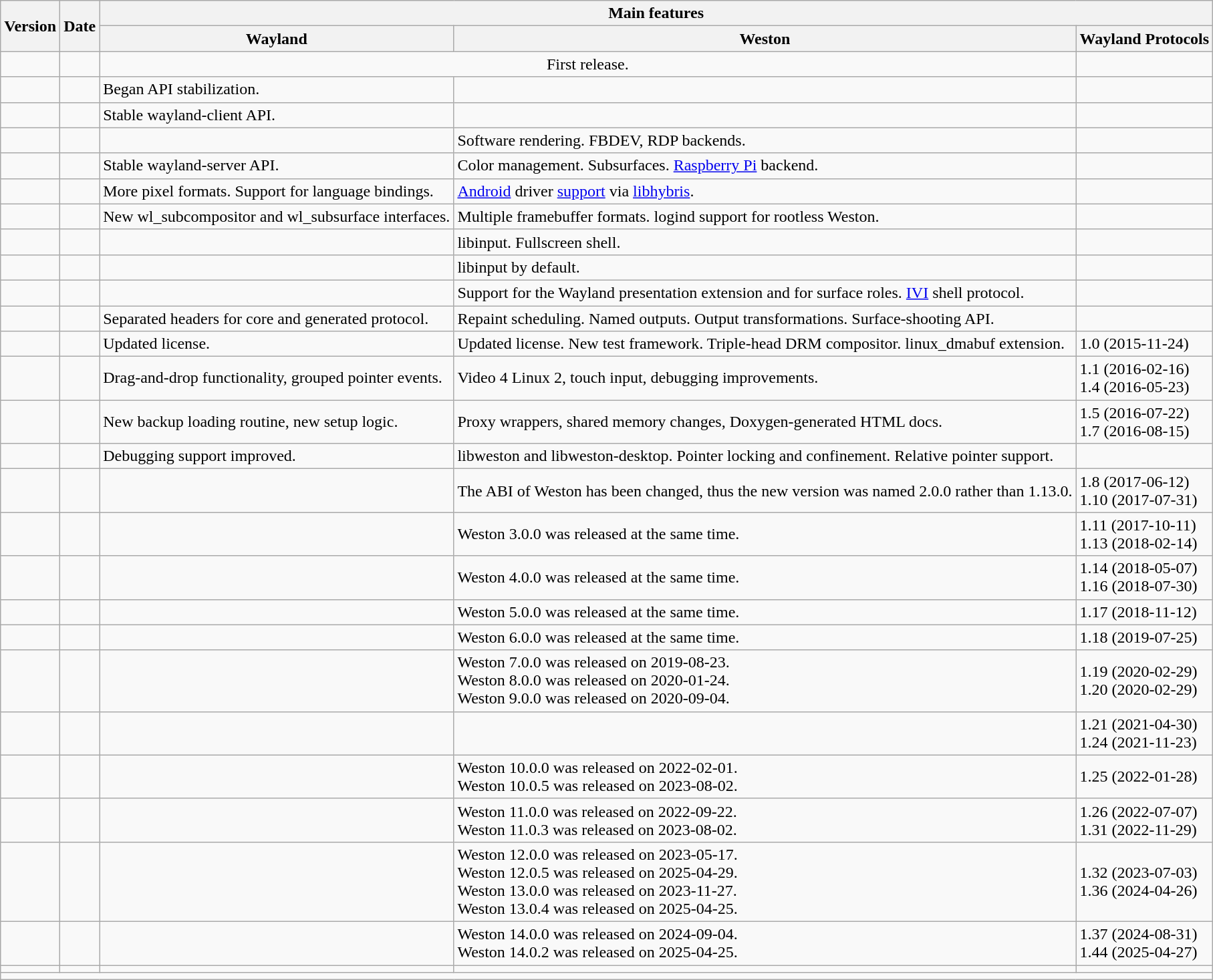<table class="wikitable sortable collapsible text-align:center">
<tr>
<th rowspan="2">Version</th>
<th rowspan="2">Date</th>
<th colspan="3">Main features</th>
</tr>
<tr>
<th>Wayland</th>
<th>Weston</th>
<th>Wayland Protocols</th>
</tr>
<tr>
<td></td>
<td></td>
<td colspan="2" style="text-align: center;">First release.</td>
<td></td>
</tr>
<tr>
<td></td>
<td></td>
<td>Began API stabilization.</td>
<td></td>
<td></td>
</tr>
<tr>
<td></td>
<td></td>
<td>Stable wayland-client API.</td>
<td></td>
<td></td>
</tr>
<tr>
<td></td>
<td></td>
<td></td>
<td>Software rendering. FBDEV, RDP backends.</td>
<td></td>
</tr>
<tr>
<td></td>
<td></td>
<td>Stable wayland-server API.</td>
<td>Color management. Subsurfaces. <a href='#'>Raspberry Pi</a> backend.</td>
<td></td>
</tr>
<tr>
<td></td>
<td></td>
<td>More pixel formats. Support for language bindings.</td>
<td><a href='#'>Android</a> driver <a href='#'>support</a> via <a href='#'>libhybris</a>.</td>
<td></td>
</tr>
<tr>
<td></td>
<td></td>
<td>New wl_subcompositor and wl_subsurface interfaces.</td>
<td>Multiple framebuffer formats. logind support for rootless Weston.</td>
<td></td>
</tr>
<tr>
<td></td>
<td></td>
<td></td>
<td>libinput. Fullscreen shell.</td>
<td></td>
</tr>
<tr>
<td></td>
<td></td>
<td></td>
<td>libinput by default.</td>
<td></td>
</tr>
<tr>
<td></td>
<td></td>
<td></td>
<td>Support for the Wayland presentation extension and for surface roles. <a href='#'>IVI</a> shell protocol.</td>
<td></td>
</tr>
<tr>
<td></td>
<td></td>
<td>Separated headers for core and generated protocol.</td>
<td>Repaint scheduling. Named outputs. Output transformations. Surface-shooting API.</td>
<td></td>
</tr>
<tr>
<td></td>
<td></td>
<td>Updated license.</td>
<td>Updated license. New test framework. Triple-head DRM compositor. linux_dmabuf extension.</td>
<td>1.0 (2015-11-24)</td>
</tr>
<tr>
<td></td>
<td></td>
<td>Drag-and-drop functionality, grouped pointer events.</td>
<td>Video 4 Linux 2, touch input, debugging improvements.</td>
<td>1.1 (2016-02-16)<br>1.4 (2016-05-23)</td>
</tr>
<tr>
<td></td>
<td></td>
<td>New backup loading routine, new setup logic.</td>
<td>Proxy wrappers, shared memory changes, Doxygen-generated HTML docs.</td>
<td>1.5 (2016-07-22)<br>1.7 (2016-08-15)</td>
</tr>
<tr>
<td></td>
<td></td>
<td>Debugging support improved.</td>
<td>libweston and libweston-desktop. Pointer locking and confinement. Relative pointer support.</td>
<td></td>
</tr>
<tr>
<td></td>
<td></td>
<td></td>
<td>The ABI of Weston has been changed, thus the new version was named 2.0.0 rather than 1.13.0.</td>
<td>1.8 (2017-06-12)<br>1.10 (2017-07-31)</td>
</tr>
<tr>
<td></td>
<td></td>
<td></td>
<td>Weston 3.0.0 was released at the same time.</td>
<td>1.11 (2017-10-11)<br>1.13 (2018-02-14)</td>
</tr>
<tr>
<td></td>
<td></td>
<td></td>
<td>Weston 4.0.0 was released at the same time.</td>
<td>1.14 (2018-05-07)<br>1.16 (2018-07-30)</td>
</tr>
<tr>
<td></td>
<td></td>
<td></td>
<td>Weston 5.0.0 was released at the same time.</td>
<td>1.17 (2018-11-12)</td>
</tr>
<tr>
<td></td>
<td></td>
<td></td>
<td>Weston 6.0.0 was released at the same time.</td>
<td>1.18 (2019-07-25)</td>
</tr>
<tr>
<td></td>
<td></td>
<td></td>
<td>Weston 7.0.0 was released on 2019-08-23.<br>Weston 8.0.0 was released on 2020-01-24.<br>Weston 9.0.0 was released on 2020-09-04.</td>
<td>1.19 (2020-02-29)<br>1.20 (2020-02-29)</td>
</tr>
<tr>
<td></td>
<td></td>
<td></td>
<td></td>
<td>1.21 (2021-04-30)<br>1.24 (2021-11-23)</td>
</tr>
<tr>
<td></td>
<td></td>
<td></td>
<td>Weston 10.0.0 was released on 2022-02-01.<br>Weston 10.0.5 was released on 2023-08-02.</td>
<td>1.25 (2022-01-28)</td>
</tr>
<tr>
<td></td>
<td></td>
<td></td>
<td>Weston 11.0.0 was released on 2022-09-22.<br>Weston 11.0.3 was released on 2023-08-02.</td>
<td>1.26 (2022-07-07)<br>1.31 (2022-11-29)</td>
</tr>
<tr>
<td></td>
<td></td>
<td></td>
<td>Weston 12.0.0 was released on 2023-05-17.<br>Weston 12.0.5 was released on 2025-04-29.<br>Weston 13.0.0 was released on 2023-11-27.<br>Weston 13.0.4 was released on 2025-04-25.</td>
<td>1.32 (2023-07-03)<br>1.36 (2024-04-26)</td>
</tr>
<tr>
<td></td>
<td></td>
<td></td>
<td>Weston 14.0.0 was released on 2024-09-04.<br>Weston 14.0.2 was released on 2025-04-25.</td>
<td>1.37 (2024-08-31)<br>1.44 (2025-04-27)</td>
</tr>
<tr>
<td></td>
<td></td>
<td></td>
<td></td>
<td></td>
</tr>
<tr>
<td colspan=5></td>
</tr>
</table>
